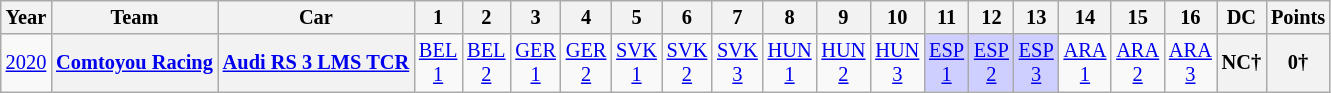<table class="wikitable" style="text-align:center; font-size:85%">
<tr>
<th>Year</th>
<th>Team</th>
<th>Car</th>
<th>1</th>
<th>2</th>
<th>3</th>
<th>4</th>
<th>5</th>
<th>6</th>
<th>7</th>
<th>8</th>
<th>9</th>
<th>10</th>
<th>11</th>
<th>12</th>
<th>13</th>
<th>14</th>
<th>15</th>
<th>16</th>
<th>DC</th>
<th>Points</th>
</tr>
<tr>
<td><a href='#'>2020</a></td>
<th><a href='#'>Comtoyou Racing</a></th>
<th><a href='#'>Audi RS 3 LMS TCR</a></th>
<td><a href='#'>BEL<br>1</a></td>
<td><a href='#'>BEL<br>2</a></td>
<td><a href='#'>GER<br>1</a></td>
<td><a href='#'>GER<br>2</a></td>
<td><a href='#'>SVK<br>1</a></td>
<td><a href='#'>SVK<br>2</a></td>
<td><a href='#'>SVK<br>3</a></td>
<td><a href='#'>HUN<br>1</a></td>
<td><a href='#'>HUN<br>2</a></td>
<td><a href='#'>HUN<br>3</a></td>
<td style="background:#CFCFFF"><a href='#'>ESP<br>1</a><br></td>
<td style="background:#CFCFFF"><a href='#'>ESP<br>2</a><br></td>
<td style="background:#CFCFFF"><a href='#'>ESP<br>3</a><br></td>
<td><a href='#'>ARA<br>1</a></td>
<td><a href='#'>ARA<br>2</a></td>
<td><a href='#'>ARA<br>3</a></td>
<th>NC†</th>
<th>0†</th>
</tr>
</table>
